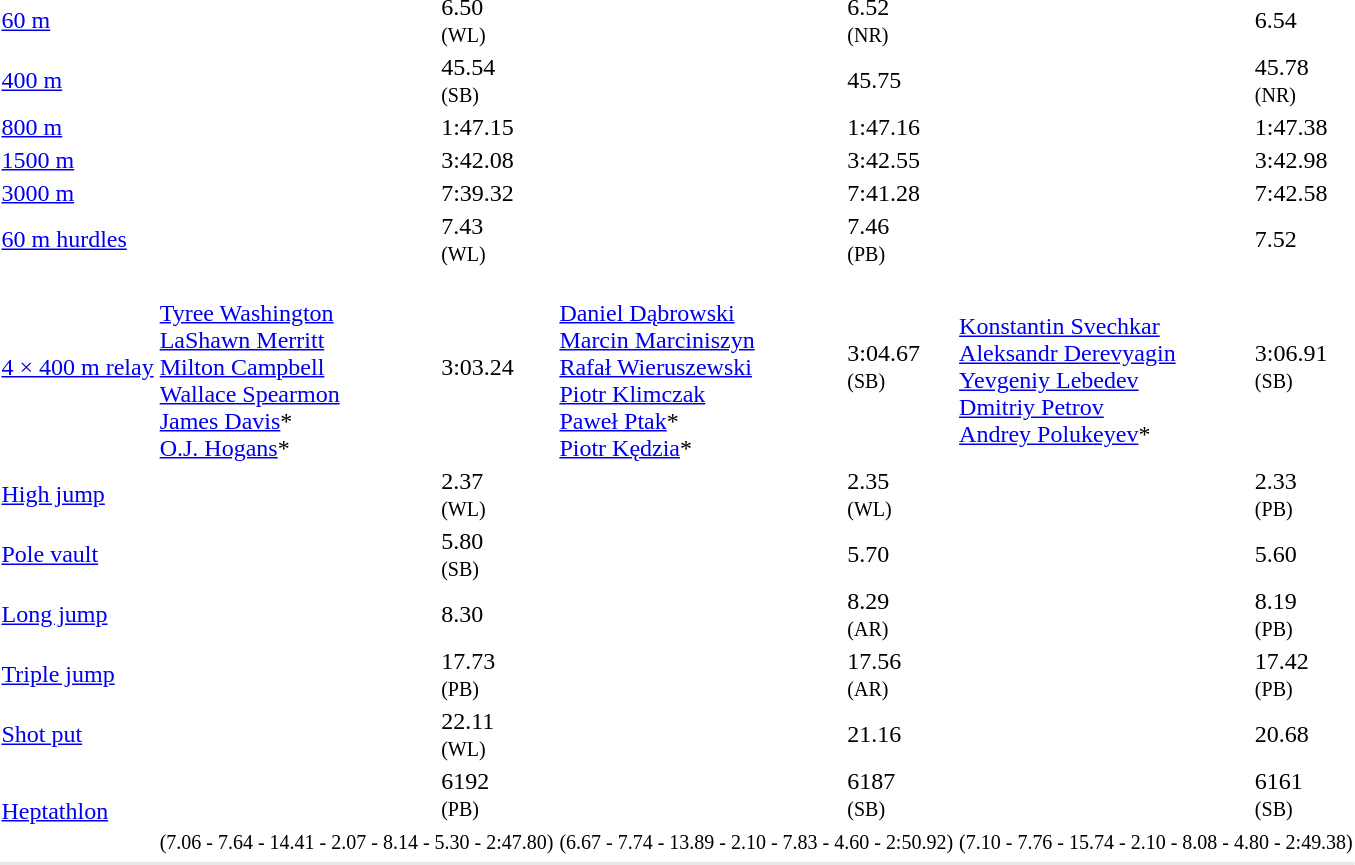<table>
<tr>
<td><a href='#'>60 m</a><br></td>
<td></td>
<td>6.50<br><small>(WL)</small></td>
<td></td>
<td>6.52<br><small>(NR)</small></td>
<td></td>
<td>6.54</td>
</tr>
<tr>
<td><a href='#'>400 m</a><br></td>
<td></td>
<td>45.54<br><small>(SB)</small></td>
<td></td>
<td>45.75</td>
<td></td>
<td>45.78<br><small>(NR)</small></td>
</tr>
<tr>
<td><a href='#'>800 m</a><br></td>
<td></td>
<td>1:47.15</td>
<td></td>
<td>1:47.16</td>
<td></td>
<td>1:47.38</td>
</tr>
<tr>
<td><a href='#'>1500 m</a><br></td>
<td></td>
<td>3:42.08</td>
<td></td>
<td>3:42.55</td>
<td></td>
<td>3:42.98</td>
</tr>
<tr>
<td><a href='#'>3000 m</a><br></td>
<td></td>
<td>7:39.32</td>
<td></td>
<td>7:41.28</td>
<td></td>
<td>7:42.58</td>
</tr>
<tr>
<td><a href='#'>60 m hurdles</a><br></td>
<td></td>
<td>7.43<br><small>(WL)</small></td>
<td></td>
<td>7.46<br><small>(PB)</small></td>
<td></td>
<td>7.52</td>
</tr>
<tr>
<td><a href='#'>4 × 400 m relay</a><br></td>
<td><br><a href='#'>Tyree Washington</a><br><a href='#'>LaShawn Merritt</a><br><a href='#'>Milton Campbell</a><br><a href='#'>Wallace Spearmon</a><br><a href='#'>James Davis</a>*<br><a href='#'>O.J. Hogans</a>*</td>
<td>3:03.24</td>
<td><br><a href='#'>Daniel Dąbrowski</a><br><a href='#'>Marcin Marciniszyn</a><br><a href='#'>Rafał Wieruszewski</a><br><a href='#'>Piotr Klimczak</a><br><a href='#'>Paweł Ptak</a>*<br><a href='#'>Piotr Kędzia</a>*</td>
<td>3:04.67<br><small>(SB)</small></td>
<td><br><a href='#'>Konstantin Svechkar</a><br><a href='#'>Aleksandr Derevyagin</a><br><a href='#'>Yevgeniy Lebedev</a><br><a href='#'>Dmitriy Petrov</a><br><a href='#'>Andrey Polukeyev</a>*</td>
<td>3:06.91<br><small>(SB)</small></td>
</tr>
<tr>
<td><a href='#'>High jump</a><br></td>
<td></td>
<td>2.37<br><small>(WL)</small></td>
<td></td>
<td>2.35<br><small>(WL)</small></td>
<td></td>
<td>2.33<br><small>(PB)</small></td>
</tr>
<tr>
<td><a href='#'>Pole vault</a><br></td>
<td></td>
<td>5.80<br><small>(SB)</small></td>
<td></td>
<td>5.70</td>
<td></td>
<td>5.60</td>
</tr>
<tr>
<td><a href='#'>Long jump</a><br></td>
<td></td>
<td>8.30</td>
<td></td>
<td>8.29<br><small>(AR)</small></td>
<td></td>
<td>8.19<br><small>(PB)</small></td>
</tr>
<tr>
<td><a href='#'>Triple jump</a><br></td>
<td></td>
<td>17.73<br><small>(PB)</small></td>
<td></td>
<td>17.56<br><small>(AR)</small></td>
<td></td>
<td>17.42<br><small>(PB)</small></td>
</tr>
<tr>
<td><a href='#'>Shot put</a><br></td>
<td></td>
<td>22.11<br><small>(WL)</small></td>
<td></td>
<td>21.16</td>
<td></td>
<td>20.68</td>
</tr>
<tr>
<td rowspan=2><a href='#'>Heptathlon</a><br></td>
<td></td>
<td>6192<br><small>(PB)</small></td>
<td></td>
<td>6187<br><small>(SB)</small></td>
<td></td>
<td>6161<br><small>(SB)</small></td>
</tr>
<tr>
<td colspan=2><small>(7.06 - 7.64 - 14.41 - 2.07 - 8.14 - 5.30 - 2:47.80)</small></td>
<td colspan=2><small>(6.67 - 7.74 - 13.89 - 2.10 - 7.83 - 4.60 - 2:50.92)</small></td>
<td colspan=2><small>(7.10 - 7.76 - 15.74 - 2.10 - 8.08 - 4.80 - 2:49.38)</small></td>
</tr>
<tr>
</tr>
<tr bgcolor= e8e8e8>
<td colspan=7></td>
</tr>
</table>
